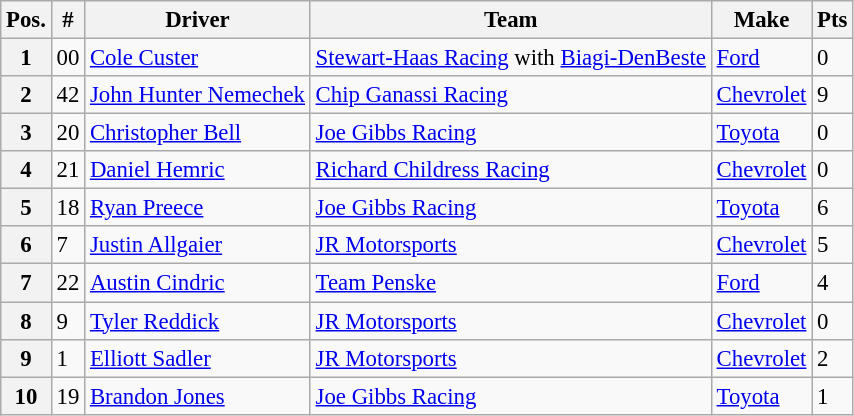<table class="wikitable" style="font-size:95%">
<tr>
<th>Pos.</th>
<th>#</th>
<th>Driver</th>
<th>Team</th>
<th>Make</th>
<th>Pts</th>
</tr>
<tr>
<th>1</th>
<td>00</td>
<td><a href='#'>Cole Custer</a></td>
<td><a href='#'>Stewart-Haas Racing</a> with <a href='#'>Biagi-DenBeste</a></td>
<td><a href='#'>Ford</a></td>
<td>0</td>
</tr>
<tr>
<th>2</th>
<td>42</td>
<td><a href='#'>John Hunter Nemechek</a></td>
<td><a href='#'>Chip Ganassi Racing</a></td>
<td><a href='#'>Chevrolet</a></td>
<td>9</td>
</tr>
<tr>
<th>3</th>
<td>20</td>
<td><a href='#'>Christopher Bell</a></td>
<td><a href='#'>Joe Gibbs Racing</a></td>
<td><a href='#'>Toyota</a></td>
<td>0</td>
</tr>
<tr>
<th>4</th>
<td>21</td>
<td><a href='#'>Daniel Hemric</a></td>
<td><a href='#'>Richard Childress Racing</a></td>
<td><a href='#'>Chevrolet</a></td>
<td>0</td>
</tr>
<tr>
<th>5</th>
<td>18</td>
<td><a href='#'>Ryan Preece</a></td>
<td><a href='#'>Joe Gibbs Racing</a></td>
<td><a href='#'>Toyota</a></td>
<td>6</td>
</tr>
<tr>
<th>6</th>
<td>7</td>
<td><a href='#'>Justin Allgaier</a></td>
<td><a href='#'>JR Motorsports</a></td>
<td><a href='#'>Chevrolet</a></td>
<td>5</td>
</tr>
<tr>
<th>7</th>
<td>22</td>
<td><a href='#'>Austin Cindric</a></td>
<td><a href='#'>Team Penske</a></td>
<td><a href='#'>Ford</a></td>
<td>4</td>
</tr>
<tr>
<th>8</th>
<td>9</td>
<td><a href='#'>Tyler Reddick</a></td>
<td><a href='#'>JR Motorsports</a></td>
<td><a href='#'>Chevrolet</a></td>
<td>0</td>
</tr>
<tr>
<th>9</th>
<td>1</td>
<td><a href='#'>Elliott Sadler</a></td>
<td><a href='#'>JR Motorsports</a></td>
<td><a href='#'>Chevrolet</a></td>
<td>2</td>
</tr>
<tr>
<th>10</th>
<td>19</td>
<td><a href='#'>Brandon Jones</a></td>
<td><a href='#'>Joe Gibbs Racing</a></td>
<td><a href='#'>Toyota</a></td>
<td>1</td>
</tr>
</table>
